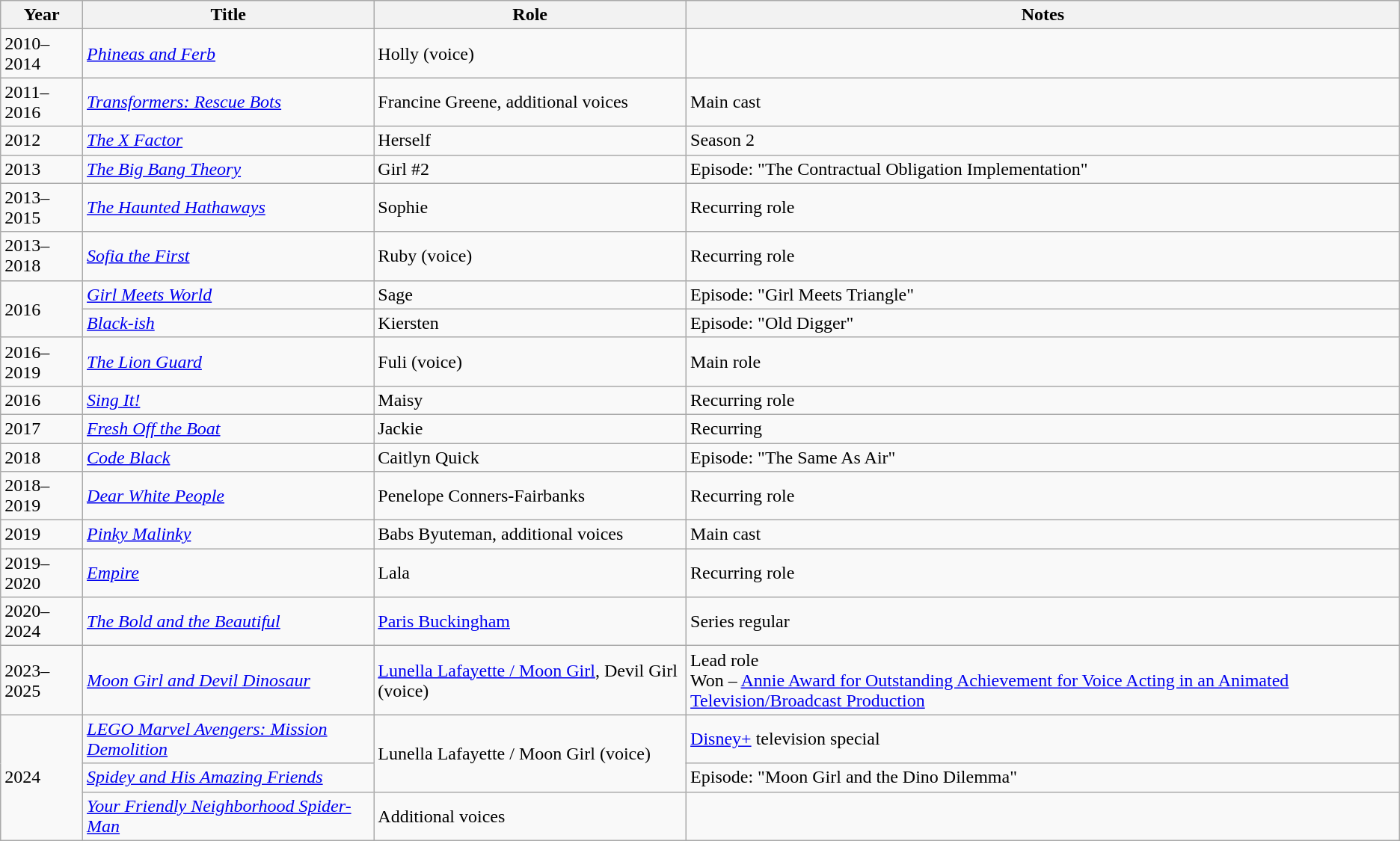<table class="wikitable">
<tr>
<th>Year</th>
<th>Title</th>
<th>Role</th>
<th>Notes</th>
</tr>
<tr>
<td>2010–2014</td>
<td><em><a href='#'>Phineas and Ferb</a></em></td>
<td>Holly (voice)</td>
<td></td>
</tr>
<tr>
<td>2011–2016</td>
<td><em><a href='#'>Transformers: Rescue Bots</a></em></td>
<td>Francine Greene, additional voices</td>
<td>Main cast</td>
</tr>
<tr>
<td>2012</td>
<td><em><a href='#'>The X Factor</a></em></td>
<td>Herself</td>
<td>Season 2</td>
</tr>
<tr>
<td>2013</td>
<td><em><a href='#'>The Big Bang Theory</a></em></td>
<td>Girl #2</td>
<td>Episode: "The Contractual Obligation Implementation"</td>
</tr>
<tr>
<td>2013–2015</td>
<td><em><a href='#'>The Haunted Hathaways</a></em></td>
<td>Sophie</td>
<td>Recurring role</td>
</tr>
<tr>
<td>2013–2018</td>
<td><em><a href='#'>Sofia the First</a></em></td>
<td>Ruby (voice)</td>
<td>Recurring role</td>
</tr>
<tr>
<td rowspan=2>2016</td>
<td><em><a href='#'>Girl Meets World</a></em></td>
<td>Sage</td>
<td>Episode: "Girl Meets Triangle"</td>
</tr>
<tr>
<td><em><a href='#'>Black-ish</a></em></td>
<td>Kiersten</td>
<td>Episode: "Old Digger"</td>
</tr>
<tr>
<td>2016–2019</td>
<td><em><a href='#'>The Lion Guard</a></em></td>
<td>Fuli (voice)</td>
<td>Main role</td>
</tr>
<tr>
<td>2016</td>
<td><em><a href='#'>Sing It!</a></em></td>
<td>Maisy</td>
<td>Recurring role</td>
</tr>
<tr>
<td>2017</td>
<td><em><a href='#'>Fresh Off the Boat</a></em></td>
<td>Jackie</td>
<td>Recurring</td>
</tr>
<tr>
<td>2018</td>
<td><em><a href='#'>Code Black</a></em></td>
<td>Caitlyn Quick</td>
<td>Episode: "The Same As Air"</td>
</tr>
<tr>
<td>2018–2019</td>
<td><em><a href='#'>Dear White People</a></em></td>
<td>Penelope Conners-Fairbanks</td>
<td>Recurring role</td>
</tr>
<tr>
<td>2019</td>
<td><em><a href='#'>Pinky Malinky</a></em></td>
<td>Babs Byuteman, additional voices</td>
<td>Main cast</td>
</tr>
<tr>
<td>2019–2020</td>
<td><em><a href='#'>Empire</a></em></td>
<td>Lala</td>
<td>Recurring role</td>
</tr>
<tr>
<td>2020–2024</td>
<td><em><a href='#'>The Bold and the Beautiful</a></em></td>
<td><a href='#'>Paris Buckingham</a></td>
<td>Series regular</td>
</tr>
<tr>
<td>2023–2025</td>
<td><em><a href='#'>Moon Girl and Devil Dinosaur</a></em></td>
<td><a href='#'>Lunella Lafayette / Moon Girl</a>, Devil Girl (voice)</td>
<td>Lead role<br>Won – <a href='#'>Annie Award for Outstanding Achievement for Voice Acting in an Animated Television/Broadcast Production</a></td>
</tr>
<tr>
<td rowspan="3">2024</td>
<td><em><a href='#'>LEGO Marvel Avengers: Mission Demolition</a></em></td>
<td rowspan="2">Lunella Lafayette / Moon Girl (voice)</td>
<td><a href='#'>Disney+</a> television special</td>
</tr>
<tr>
<td><em><a href='#'>Spidey and His Amazing Friends</a></em></td>
<td>Episode: "Moon Girl and the Dino Dilemma"</td>
</tr>
<tr>
<td><a href='#'><em>Your Friendly Neighborhood Spider-Man</em></a></td>
<td>Additional voices</td>
<td></td>
</tr>
</table>
